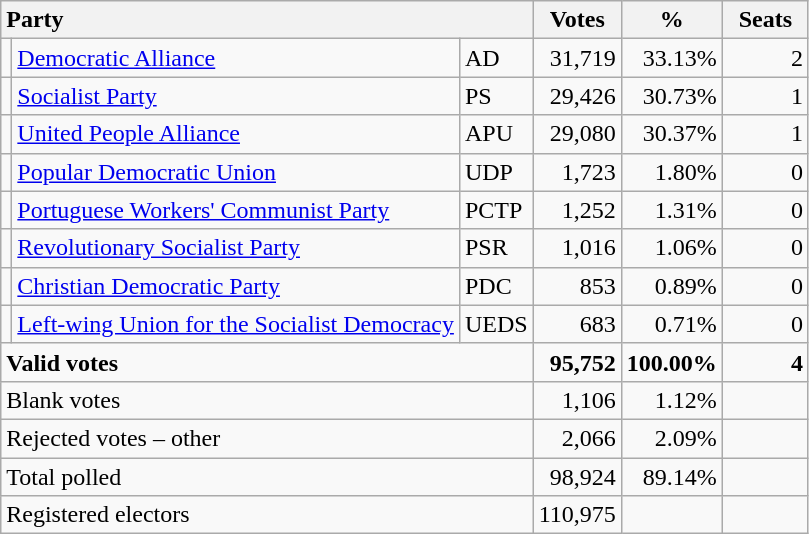<table class="wikitable" border="1" style="text-align:right;">
<tr>
<th style="text-align:left;" colspan=3>Party</th>
<th align=center width="50">Votes</th>
<th align=center width="50">%</th>
<th align=center width="50">Seats</th>
</tr>
<tr>
<td></td>
<td align=left><a href='#'>Democratic Alliance</a></td>
<td align=left>AD</td>
<td>31,719</td>
<td>33.13%</td>
<td>2</td>
</tr>
<tr>
<td></td>
<td align=left><a href='#'>Socialist Party</a></td>
<td align=left>PS</td>
<td>29,426</td>
<td>30.73%</td>
<td>1</td>
</tr>
<tr>
<td></td>
<td align=left><a href='#'>United People Alliance</a></td>
<td align=left>APU</td>
<td>29,080</td>
<td>30.37%</td>
<td>1</td>
</tr>
<tr>
<td></td>
<td align=left><a href='#'>Popular Democratic Union</a></td>
<td align=left>UDP</td>
<td>1,723</td>
<td>1.80%</td>
<td>0</td>
</tr>
<tr>
<td></td>
<td align=left><a href='#'>Portuguese Workers' Communist Party</a></td>
<td align=left>PCTP</td>
<td>1,252</td>
<td>1.31%</td>
<td>0</td>
</tr>
<tr>
<td></td>
<td align=left><a href='#'>Revolutionary Socialist Party</a></td>
<td align=left>PSR</td>
<td>1,016</td>
<td>1.06%</td>
<td>0</td>
</tr>
<tr>
<td></td>
<td align=left style="white-space: nowrap;"><a href='#'>Christian Democratic Party</a></td>
<td align=left>PDC</td>
<td>853</td>
<td>0.89%</td>
<td>0</td>
</tr>
<tr>
<td></td>
<td align=left><a href='#'>Left-wing Union for the Socialist Democracy</a></td>
<td align=left>UEDS</td>
<td>683</td>
<td>0.71%</td>
<td>0</td>
</tr>
<tr style="font-weight:bold">
<td align=left colspan=3>Valid votes</td>
<td>95,752</td>
<td>100.00%</td>
<td>4</td>
</tr>
<tr>
<td align=left colspan=3>Blank votes</td>
<td>1,106</td>
<td>1.12%</td>
<td></td>
</tr>
<tr>
<td align=left colspan=3>Rejected votes – other</td>
<td>2,066</td>
<td>2.09%</td>
<td></td>
</tr>
<tr>
<td align=left colspan=3>Total polled</td>
<td>98,924</td>
<td>89.14%</td>
<td></td>
</tr>
<tr>
<td align=left colspan=3>Registered electors</td>
<td>110,975</td>
<td></td>
<td></td>
</tr>
</table>
